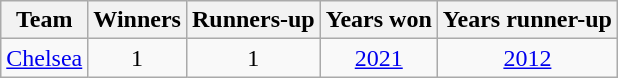<table class="wikitable sortable">
<tr>
<th>Team</th>
<th>Winners</th>
<th>Runners-up</th>
<th class="unsortable">Years won</th>
<th class="unsortable">Years runner-up</th>
</tr>
<tr>
<td><a href='#'>Chelsea</a></td>
<td align=center>1</td>
<td align=center>1</td>
<td align=center><a href='#'>2021</a></td>
<td align=center><a href='#'>2012</a></td>
</tr>
</table>
